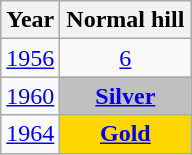<table class="wikitable" style="text-align: center;">
<tr>
<th>Year</th>
<th style="width:80px;">Normal hill</th>
</tr>
<tr>
<td align=left><a href='#'>1956</a></td>
<td><a href='#'>6</a></td>
</tr>
<tr>
<td align=left><a href='#'>1960</a></td>
<td style="background:silver;"><a href='#'><strong>Silver</strong></a></td>
</tr>
<tr>
<td align=left><a href='#'>1964</a></td>
<td style="background:gold;"><a href='#'><strong>Gold</strong></a></td>
</tr>
</table>
